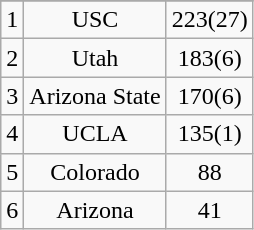<table class="wikitable" style="display: inline-table;">
<tr align="center">
</tr>
<tr align="center">
<td>1</td>
<td>USC</td>
<td>223(27)</td>
</tr>
<tr align="center">
<td>2</td>
<td>Utah</td>
<td>183(6)</td>
</tr>
<tr align="center">
<td>3</td>
<td>Arizona State</td>
<td>170(6)</td>
</tr>
<tr align="center">
<td>4</td>
<td>UCLA</td>
<td>135(1)</td>
</tr>
<tr align="center">
<td>5</td>
<td>Colorado</td>
<td>88</td>
</tr>
<tr align="center">
<td>6</td>
<td>Arizona</td>
<td>41</td>
</tr>
</table>
